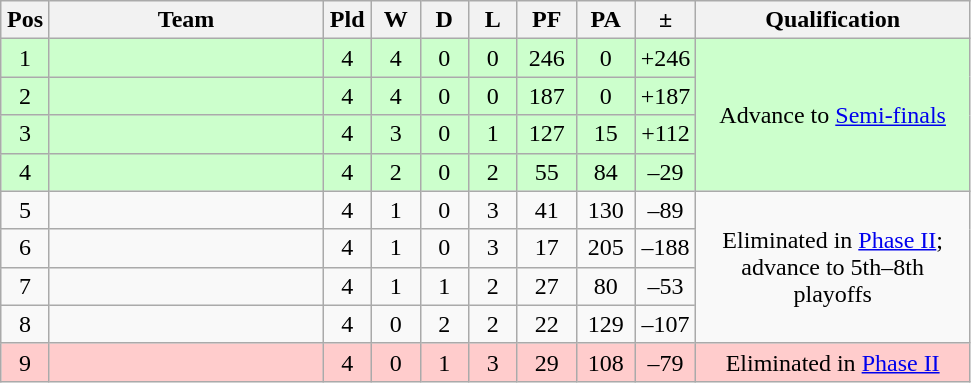<table class="wikitable" style="text-align:center;">
<tr>
<th width=25 abbr="Position">Pos</th>
<th width=175>Team</th>
<th width=25 abbr="Played">Pld</th>
<th width=25 abbr="Won">W</th>
<th width=25 abbr="Drawn">D</th>
<th width=25 abbr="Lost">L</th>
<th width=32 abbr="Points for">PF</th>
<th width=32 abbr="Points against">PA</th>
<th width=32 abbr="Points difference">±</th>
<th width=175>Qualification</th>
</tr>
<tr bgcolor=ccffcc>
<td>1</td>
<td align=left></td>
<td>4</td>
<td>4</td>
<td>0</td>
<td>0</td>
<td>246</td>
<td>0</td>
<td>+246</td>
<td rowspan=4>Advance to <a href='#'>Semi-finals</a></td>
</tr>
<tr bgcolor=ccffcc>
<td>2</td>
<td align=left></td>
<td>4</td>
<td>4</td>
<td>0</td>
<td>0</td>
<td>187</td>
<td>0</td>
<td>+187</td>
</tr>
<tr bgcolor=ccffcc>
<td>3</td>
<td align=left></td>
<td>4</td>
<td>3</td>
<td>0</td>
<td>1</td>
<td>127</td>
<td>15</td>
<td>+112</td>
</tr>
<tr bgcolor=ccffcc>
<td>4</td>
<td align=left></td>
<td>4</td>
<td>2</td>
<td>0</td>
<td>2</td>
<td>55</td>
<td>84</td>
<td>–29</td>
</tr>
<tr>
<td>5</td>
<td align=left></td>
<td>4</td>
<td>1</td>
<td>0</td>
<td>3</td>
<td>41</td>
<td>130</td>
<td>–89</td>
<td rowspan=4>Eliminated in <a href='#'>Phase II</a>; advance to 5th–8th playoffs</td>
</tr>
<tr>
<td>6</td>
<td align=left></td>
<td>4</td>
<td>1</td>
<td>0</td>
<td>3</td>
<td>17</td>
<td>205</td>
<td>–188</td>
</tr>
<tr>
<td>7</td>
<td align=left></td>
<td>4</td>
<td>1</td>
<td>1</td>
<td>2</td>
<td>27</td>
<td>80</td>
<td>–53</td>
</tr>
<tr>
<td>8</td>
<td align=left></td>
<td>4</td>
<td>0</td>
<td>2</td>
<td>2</td>
<td>22</td>
<td>129</td>
<td>–107</td>
</tr>
<tr bgcolor=#fcc>
<td>9</td>
<td align=left></td>
<td>4</td>
<td>0</td>
<td>1</td>
<td>3</td>
<td>29</td>
<td>108</td>
<td>–79</td>
<td>Eliminated in <a href='#'>Phase II</a></td>
</tr>
</table>
